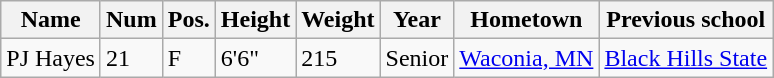<table class="wikitable sortable" border="1">
<tr>
<th>Name</th>
<th>Num</th>
<th>Pos.</th>
<th>Height</th>
<th>Weight</th>
<th>Year</th>
<th>Hometown</th>
<th class="unsortable">Previous school</th>
</tr>
<tr>
<td>PJ Hayes</td>
<td>21</td>
<td>F</td>
<td>6'6"</td>
<td>215</td>
<td>Senior</td>
<td><a href='#'>Waconia, MN</a></td>
<td><a href='#'>Black Hills State</a></td>
</tr>
</table>
